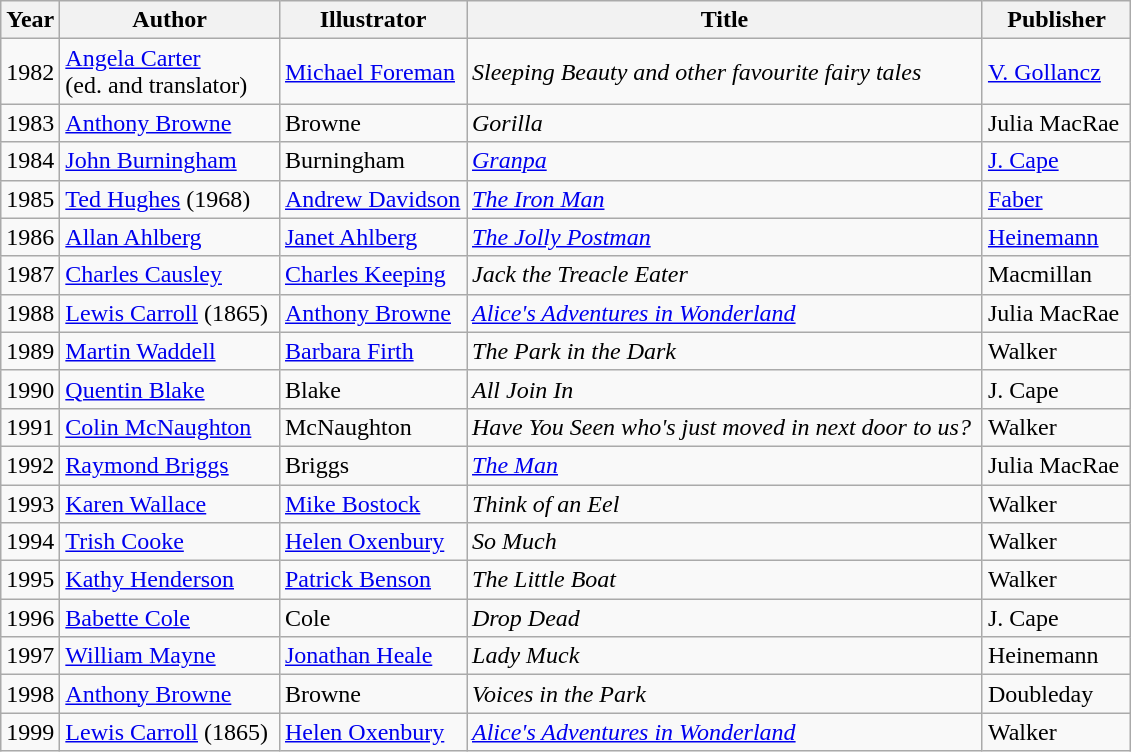<table class=wikitable>
<tr>
<th>Year</th>
<th>Author</th>
<th>Illustrator</th>
<th>Title</th>
<th>Publisher</th>
</tr>
<tr>
<td>1982</td>
<td><a href='#'>Angela Carter</a> <br>(ed. and translator)</td>
<td><a href='#'>Michael Foreman</a> </td>
<td><em>Sleeping Beauty and other favourite fairy tales</em> </td>
<td><a href='#'>V. Gollancz</a> </td>
</tr>
<tr>
<td>1983</td>
<td><a href='#'>Anthony Browne</a></td>
<td>Browne</td>
<td><em>Gorilla</em></td>
<td>Julia MacRae  </td>
</tr>
<tr>
<td>1984</td>
<td><a href='#'>John Burningham</a></td>
<td>Burningham</td>
<td><em><a href='#'>Granpa</a></em></td>
<td><a href='#'>J. Cape</a> </td>
</tr>
<tr>
<td>1985</td>
<td><a href='#'>Ted Hughes</a> (1968)</td>
<td><a href='#'>Andrew Davidson</a></td>
<td><em><a href='#'>The Iron Man</a></em></td>
<td><a href='#'>Faber</a> </td>
</tr>
<tr>
<td>1986</td>
<td><a href='#'>Allan Ahlberg</a></td>
<td><a href='#'>Janet Ahlberg</a></td>
<td><em><a href='#'>The Jolly Postman</a></em></td>
<td><a href='#'>Heinemann</a> </td>
</tr>
<tr>
<td>1987</td>
<td><a href='#'>Charles Causley</a></td>
<td><a href='#'>Charles Keeping</a></td>
<td><em>Jack the Treacle Eater</em></td>
<td>Macmillan </td>
</tr>
<tr>
<td>1988</td>
<td><a href='#'>Lewis Carroll</a> (1865)</td>
<td><a href='#'>Anthony Browne</a></td>
<td><em><a href='#'>Alice's Adventures in Wonderland</a></em></td>
<td>Julia MacRae </td>
</tr>
<tr>
<td>1989</td>
<td><a href='#'>Martin Waddell</a></td>
<td><a href='#'>Barbara Firth</a></td>
<td><em>The Park in the Dark</em></td>
<td>Walker </td>
</tr>
<tr>
<td>1990</td>
<td><a href='#'>Quentin Blake</a></td>
<td>Blake</td>
<td><em>All Join In</em></td>
<td>J. Cape </td>
</tr>
<tr>
<td>1991</td>
<td><a href='#'>Colin McNaughton</a></td>
<td>McNaughton</td>
<td><em>Have You Seen who's just moved in next door to us?</em> </td>
<td>Walker </td>
</tr>
<tr>
<td>1992</td>
<td><a href='#'>Raymond Briggs</a></td>
<td>Briggs</td>
<td><em><a href='#'>The Man</a></em></td>
<td>Julia MacRae </td>
</tr>
<tr>
<td>1993</td>
<td><a href='#'>Karen Wallace</a></td>
<td><a href='#'>Mike Bostock</a></td>
<td><em>Think of an Eel</em></td>
<td>Walker </td>
</tr>
<tr>
<td>1994</td>
<td><a href='#'>Trish Cooke</a></td>
<td><a href='#'>Helen Oxenbury</a></td>
<td><em>So Much</em></td>
<td>Walker </td>
</tr>
<tr>
<td>1995</td>
<td><a href='#'>Kathy Henderson</a></td>
<td><a href='#'>Patrick Benson</a></td>
<td><em>The Little Boat</em></td>
<td>Walker </td>
</tr>
<tr>
<td>1996</td>
<td><a href='#'>Babette Cole</a></td>
<td>Cole</td>
<td><em>Drop Dead</em></td>
<td>J. Cape</td>
</tr>
<tr>
<td>1997</td>
<td><a href='#'>William Mayne</a></td>
<td><a href='#'>Jonathan Heale</a></td>
<td><em>Lady Muck</em></td>
<td>Heinemann </td>
</tr>
<tr>
<td>1998</td>
<td><a href='#'>Anthony Browne</a></td>
<td>Browne</td>
<td><em>Voices in the Park</em></td>
<td>Doubleday </td>
</tr>
<tr>
<td>1999</td>
<td><a href='#'>Lewis Carroll</a> (1865) </td>
<td><a href='#'>Helen Oxenbury</a></td>
<td><em><a href='#'>Alice's Adventures in Wonderland</a></em></td>
<td>Walker</td>
</tr>
</table>
